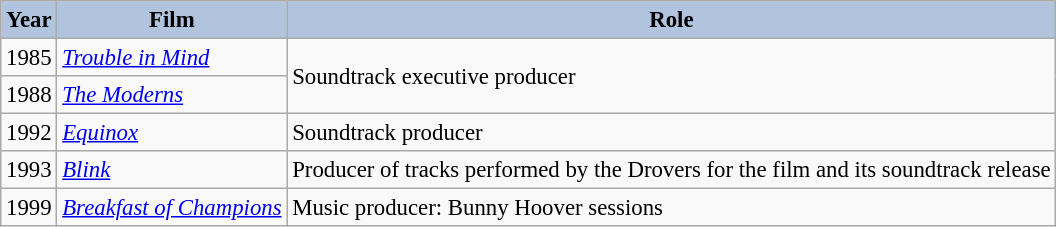<table class="wikitable" style="font-size:95%;">
<tr>
<th style="background:#B0C4DE;">Year</th>
<th style="background:#B0C4DE;">Film</th>
<th style="background:#B0C4DE;">Role</th>
</tr>
<tr>
<td>1985</td>
<td><em><a href='#'>Trouble in Mind</a></em></td>
<td rowspan=2>Soundtrack executive producer</td>
</tr>
<tr>
<td>1988</td>
<td><em><a href='#'>The Moderns</a></em></td>
</tr>
<tr>
<td>1992</td>
<td><em><a href='#'>Equinox</a></em></td>
<td>Soundtrack producer</td>
</tr>
<tr>
<td>1993</td>
<td><em><a href='#'>Blink</a></em></td>
<td>Producer of tracks performed by the Drovers for the film and its soundtrack release</td>
</tr>
<tr>
<td>1999</td>
<td><em><a href='#'>Breakfast of Champions</a></em></td>
<td>Music producer: Bunny Hoover sessions</td>
</tr>
</table>
